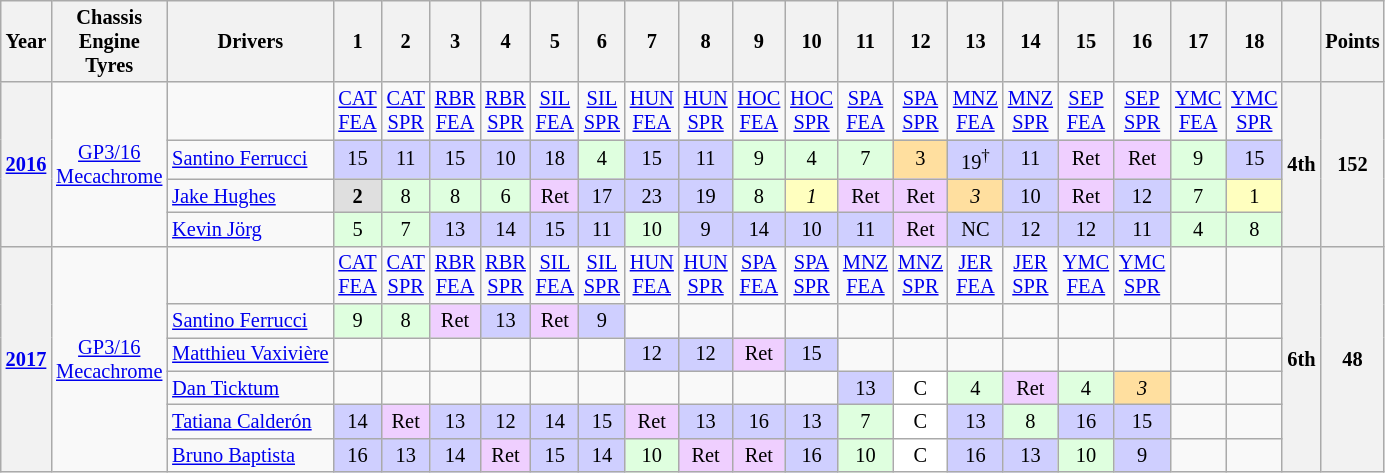<table class="wikitable" style="text-align:center; font-size:85%;">
<tr>
<th>Year</th>
<th>Chassis<br>Engine<br>Tyres</th>
<th>Drivers</th>
<th>1</th>
<th>2</th>
<th>3</th>
<th>4</th>
<th>5</th>
<th>6</th>
<th>7</th>
<th>8</th>
<th>9</th>
<th>10</th>
<th>11</th>
<th>12</th>
<th>13</th>
<th>14</th>
<th>15</th>
<th>16</th>
<th>17</th>
<th>18</th>
<th></th>
<th>Points</th>
</tr>
<tr>
<th rowspan=4><a href='#'>2016</a></th>
<td rowspan=4><a href='#'>GP3/16</a><br><a href='#'>Mecachrome</a><br></td>
<td></td>
<td><a href='#'>CAT<br>FEA</a></td>
<td><a href='#'>CAT<br>SPR</a></td>
<td><a href='#'>RBR<br>FEA</a></td>
<td><a href='#'>RBR<br>SPR</a></td>
<td><a href='#'>SIL<br>FEA</a></td>
<td><a href='#'>SIL<br>SPR</a></td>
<td><a href='#'>HUN<br>FEA</a></td>
<td><a href='#'>HUN<br>SPR</a></td>
<td><a href='#'>HOC<br>FEA</a></td>
<td><a href='#'>HOC<br>SPR</a></td>
<td><a href='#'>SPA<br>FEA</a></td>
<td><a href='#'>SPA<br>SPR</a></td>
<td><a href='#'>MNZ<br>FEA</a></td>
<td><a href='#'>MNZ<br>SPR</a></td>
<td><a href='#'>SEP<br>FEA</a></td>
<td><a href='#'>SEP<br>SPR</a></td>
<td><a href='#'>YMC<br>FEA</a></td>
<td><a href='#'>YMC<br>SPR</a></td>
<th rowspan=4>4th</th>
<th rowspan=4>152</th>
</tr>
<tr>
<td align="left"> <a href='#'>Santino Ferrucci</a></td>
<td bgcolor="#CFCFFF">15</td>
<td bgcolor="#CFCFFF">11</td>
<td bgcolor="#CFCFFF">15</td>
<td bgcolor="#CFCFFF">10</td>
<td bgcolor="#CFCFFF">18</td>
<td bgcolor="#DFFFDF">4</td>
<td bgcolor="#CFCFFF">15</td>
<td bgcolor="#CFCFFF">11</td>
<td bgcolor="#DFFFDF">9</td>
<td bgcolor="#DFFFDF">4</td>
<td bgcolor="#DFFFDF">7</td>
<td bgcolor="#FFDF9F">3</td>
<td bgcolor="#CFCFFF">19<sup>†</sup></td>
<td bgcolor="#CFCFFF">11</td>
<td bgcolor="#EFCFFF">Ret</td>
<td bgcolor="#EFCFFF">Ret</td>
<td bgcolor="#DFFFDF">9</td>
<td bgcolor="#CFCFFF">15</td>
</tr>
<tr>
<td align="left"> <a href='#'>Jake Hughes</a></td>
<td bgcolor="#DFDFDF"><strong>2</strong></td>
<td bgcolor="#DFFFDF">8</td>
<td bgcolor="#DFFFDF">8</td>
<td bgcolor="#DFFFDF">6</td>
<td bgcolor="#EFCFFF">Ret</td>
<td bgcolor="#CFCFFF">17</td>
<td bgcolor="#CFCFFF">23</td>
<td bgcolor="#CFCFFF">19</td>
<td bgcolor="#DFFFDF">8</td>
<td bgcolor="#FFFFBF"><em>1</em></td>
<td bgcolor="#EFCFFF">Ret</td>
<td bgcolor="#EFCFFF">Ret</td>
<td bgcolor="#FFDF9F"><em>3</em></td>
<td bgcolor="#CFCFFF">10</td>
<td bgcolor="#EFCFFF">Ret</td>
<td bgcolor="#CFCFFF">12</td>
<td bgcolor="#DFFFDF">7</td>
<td bgcolor="#FFFFBF">1</td>
</tr>
<tr>
<td align="left"> <a href='#'>Kevin Jörg</a></td>
<td bgcolor="#DFFFDF">5</td>
<td bgcolor="#DFFFDF">7</td>
<td bgcolor="#CFCFFF">13</td>
<td bgcolor="#CFCFFF">14</td>
<td bgcolor="#CFCFFF">15</td>
<td bgcolor="#CFCFFF">11</td>
<td bgcolor="#DFFFDF">10</td>
<td bgcolor="#CFCFFF">9</td>
<td bgcolor="#CFCFFF">14</td>
<td bgcolor="#CFCFFF">10</td>
<td bgcolor="#CFCFFF">11</td>
<td bgcolor="#EFCFFF">Ret</td>
<td bgcolor="#CFCFFF">NC</td>
<td bgcolor="#CFCFFF">12</td>
<td bgcolor="#CFCFFF">12</td>
<td bgcolor="#CFCFFF">11</td>
<td bgcolor="#DFFFDF">4</td>
<td bgcolor="#DFFFDF">8</td>
</tr>
<tr>
<th rowspan=6><a href='#'>2017</a></th>
<td rowspan=6><a href='#'>GP3/16</a><br><a href='#'>Mecachrome</a><br></td>
<td></td>
<td><a href='#'>CAT<br>FEA</a></td>
<td><a href='#'>CAT<br>SPR</a></td>
<td><a href='#'>RBR<br>FEA</a></td>
<td><a href='#'>RBR<br>SPR</a></td>
<td><a href='#'>SIL<br>FEA</a></td>
<td><a href='#'>SIL<br>SPR</a></td>
<td><a href='#'>HUN<br>FEA</a></td>
<td><a href='#'>HUN<br>SPR</a></td>
<td><a href='#'>SPA<br>FEA</a></td>
<td><a href='#'>SPA<br>SPR</a></td>
<td><a href='#'>MNZ<br>FEA</a></td>
<td><a href='#'>MNZ<br>SPR</a></td>
<td><a href='#'>JER<br>FEA</a></td>
<td><a href='#'>JER<br>SPR</a></td>
<td><a href='#'>YMC<br>FEA</a></td>
<td><a href='#'>YMC<br>SPR</a></td>
<td></td>
<td></td>
<th rowspan="6">6th</th>
<th rowspan="6">48</th>
</tr>
<tr>
<td align="left"> <a href='#'>Santino Ferrucci</a></td>
<td bgcolor="#DFFFDF">9</td>
<td bgcolor="#DFFFDF">8</td>
<td bgcolor="#EFCFFF">Ret</td>
<td bgcolor="#CFCFFF">13</td>
<td bgcolor="#EFCFFF">Ret</td>
<td bgcolor="#CFCFFF">9</td>
<td></td>
<td></td>
<td></td>
<td></td>
<td></td>
<td></td>
<td></td>
<td></td>
<td></td>
<td></td>
<td></td>
<td></td>
</tr>
<tr>
<td align="left"> <a href='#'>Matthieu Vaxivière</a></td>
<td></td>
<td></td>
<td></td>
<td></td>
<td></td>
<td></td>
<td bgcolor="#CFCFFF">12</td>
<td bgcolor="#CFCFFF">12</td>
<td bgcolor="#EFCFFF">Ret</td>
<td bgcolor="#CFCFFF">15</td>
<td></td>
<td></td>
<td></td>
<td></td>
<td></td>
<td></td>
<td></td>
<td></td>
</tr>
<tr>
<td align="left"> <a href='#'>Dan Ticktum</a></td>
<td></td>
<td></td>
<td></td>
<td></td>
<td></td>
<td></td>
<td></td>
<td></td>
<td></td>
<td></td>
<td bgcolor="#CFCFFF">13</td>
<td bgcolor="#FFFFFF">C</td>
<td bgcolor="#DFFFDF">4</td>
<td bgcolor="#EFCFFF">Ret</td>
<td bgcolor="#DFFFDF">4</td>
<td bgcolor="#FFDF9F"><em>3</em></td>
<td></td>
<td></td>
</tr>
<tr>
<td align="left"> <a href='#'>Tatiana Calderón</a></td>
<td bgcolor="#CFCFFF">14</td>
<td bgcolor="#EFCFFF">Ret</td>
<td bgcolor="#CFCFFF">13</td>
<td bgcolor="#CFCFFF">12</td>
<td bgcolor="#CFCFFF">14</td>
<td bgcolor="#CFCFFF">15</td>
<td bgcolor="#EFCFFF">Ret</td>
<td bgcolor="#CFCFFF">13</td>
<td bgcolor="#CFCFFF">16</td>
<td bgcolor="#CFCFFF">13</td>
<td bgcolor="#DFFFDF">7</td>
<td bgcolor="#FFFFFF">C</td>
<td bgcolor="#CFCFFF">13</td>
<td bgcolor="#DFFFDF">8</td>
<td bgcolor="#CFCFFF">16</td>
<td bgcolor="#CFCFFF">15</td>
<td></td>
<td></td>
</tr>
<tr>
<td align="left"> <a href='#'>Bruno Baptista</a></td>
<td bgcolor="#CFCFFF">16</td>
<td bgcolor="#CFCFFF">13</td>
<td bgcolor="#CFCFFF">14</td>
<td bgcolor="#EFCFFF">Ret</td>
<td bgcolor="#CFCFFF">15</td>
<td bgcolor="#CFCFFF">14</td>
<td bgcolor="#DFFFDF">10</td>
<td bgcolor="#EFCFFF">Ret</td>
<td bgcolor="#EFCFFF">Ret</td>
<td bgcolor="#CFCFFF">16</td>
<td bgcolor="#DFFFDF">10</td>
<td bgcolor="#FFFFFF">C</td>
<td bgcolor="#CFCFFF">16</td>
<td bgcolor="#CFCFFF">13</td>
<td bgcolor="#DFFFDF">10</td>
<td bgcolor="#CFCFFF">9</td>
<td></td>
<td></td>
</tr>
</table>
